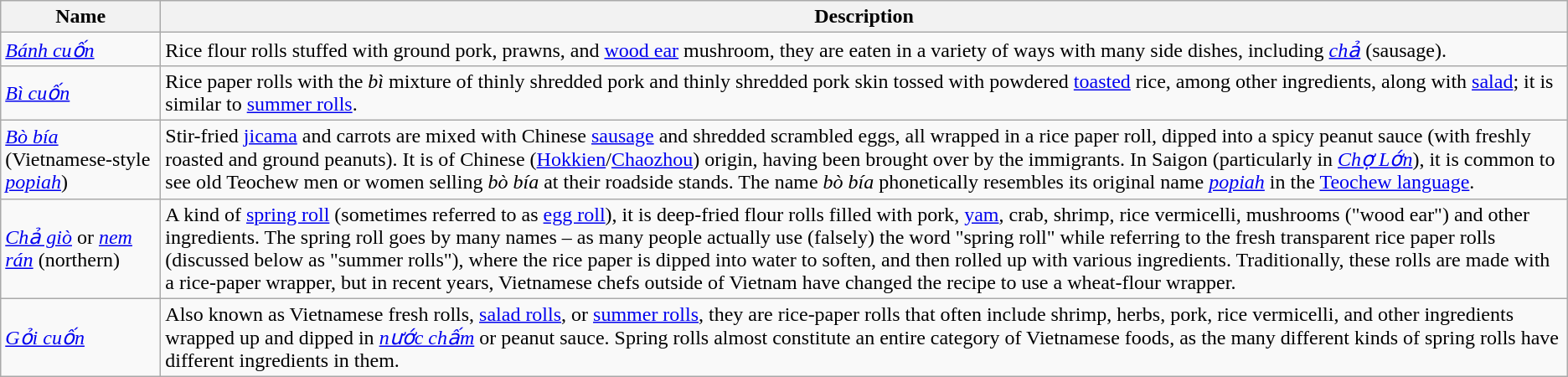<table class="wikitable">
<tr>
<th scope="col" style="width:120px;">Name</th>
<th>Description</th>
</tr>
<tr>
<td><em><a href='#'>Bánh cuốn</a></em></td>
<td>Rice flour rolls stuffed with ground pork, prawns, and <a href='#'>wood ear</a> mushroom, they are eaten in a variety of ways with many side dishes, including <em><a href='#'>chả</a></em> (sausage).</td>
</tr>
<tr>
<td><em><a href='#'>Bì cuốn</a></em></td>
<td>Rice paper rolls with the <em>bì</em> mixture of thinly shredded pork and thinly shredded pork skin tossed with powdered <a href='#'>toasted</a> rice, among other ingredients, along with <a href='#'>salad</a>; it is similar to <a href='#'>summer rolls</a>.</td>
</tr>
<tr>
<td><em><a href='#'>Bò bía</a></em> (Vietnamese-style <em><a href='#'>popiah</a></em>)</td>
<td>Stir-fried <a href='#'>jicama</a> and carrots are mixed with Chinese <a href='#'>sausage</a> and shredded scrambled eggs, all wrapped in a rice paper roll, dipped into a spicy peanut sauce (with freshly roasted and ground peanuts). It is of Chinese (<a href='#'>Hokkien</a>/<a href='#'>Chaozhou</a>) origin, having been brought over by the immigrants. In Saigon (particularly in <a href='#'><em>Chợ Lớn</em></a>), it is common to see old Teochew men or women selling<em> bò bía</em> at their roadside stands. The name <em>bò bía</em> phonetically resembles its original name <em><a href='#'>popiah</a></em> in the <a href='#'>Teochew language</a>.</td>
</tr>
<tr>
<td><em><a href='#'>Chả giò</a></em> or <em><a href='#'>nem rán</a></em> (northern)</td>
<td>A kind of <a href='#'>spring roll</a> (sometimes referred to as <a href='#'>egg roll</a>), it is deep-fried flour rolls filled with pork, <a href='#'>yam</a>, crab, shrimp, rice vermicelli, mushrooms ("wood ear") and other ingredients. The spring roll goes by many names – as many people actually use (falsely) the word "spring roll" while referring to the fresh transparent rice paper rolls (discussed below as "summer rolls"), where the rice paper is dipped into water to soften, and then rolled up with various ingredients. Traditionally, these rolls are made with a rice-paper wrapper, but in recent years, Vietnamese chefs outside of Vietnam have changed the recipe to use a wheat-flour wrapper.</td>
</tr>
<tr>
<td><em><a href='#'>Gỏi cuốn</a></em></td>
<td>Also known as Vietnamese fresh rolls, <a href='#'>salad rolls</a>, or <a href='#'>summer rolls</a>, they are rice-paper rolls that often include shrimp, herbs, pork, rice vermicelli, and other ingredients wrapped up and dipped in <em><a href='#'>nước chấm</a></em> or peanut sauce. Spring rolls almost constitute an entire category of Vietnamese foods, as the many different kinds of spring rolls have different ingredients in them.</td>
</tr>
</table>
